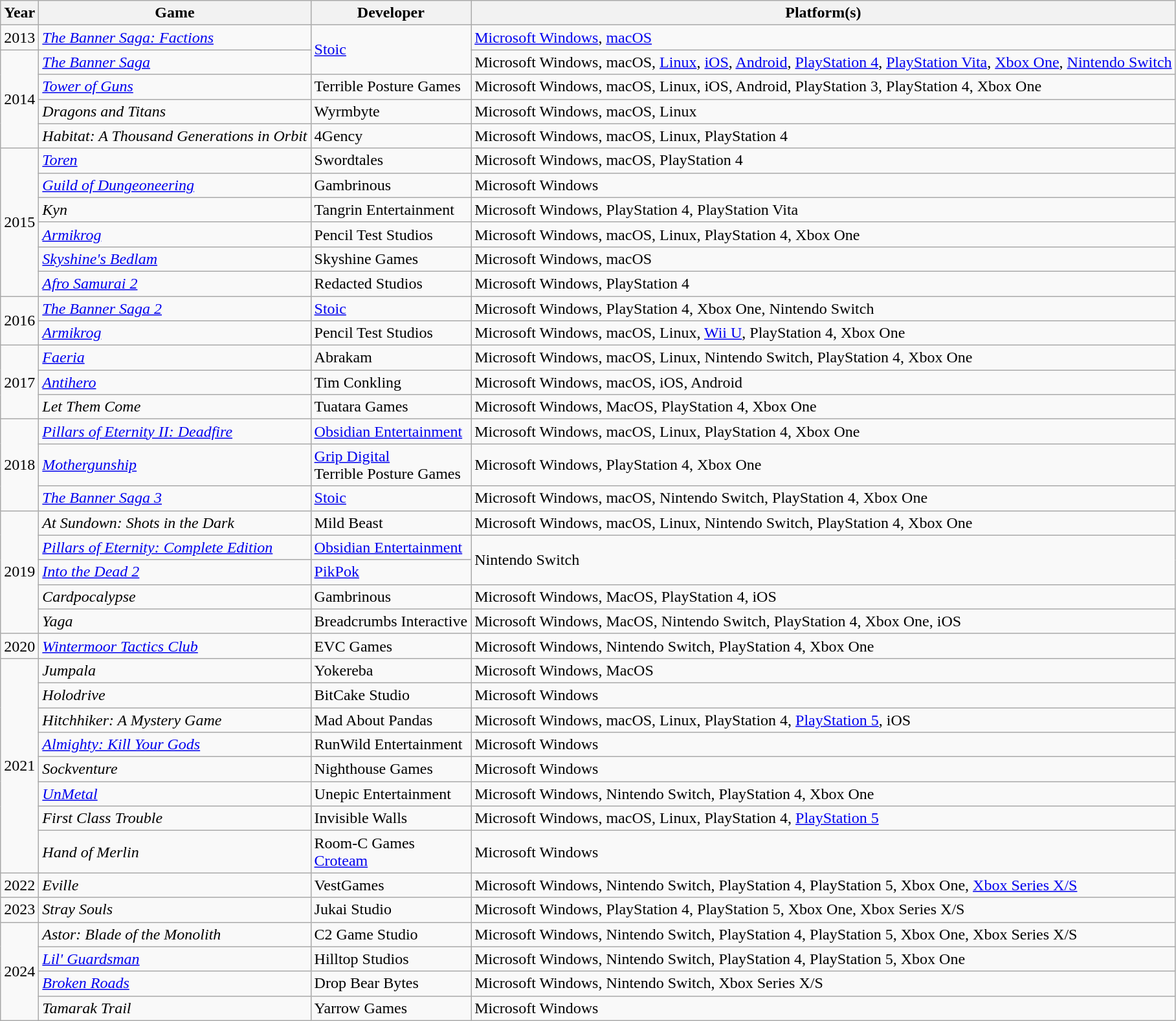<table class="wikitable sortable">
<tr>
<th>Year</th>
<th>Game</th>
<th>Developer</th>
<th>Platform(s)</th>
</tr>
<tr>
<td>2013</td>
<td><em><a href='#'>The Banner Saga: Factions</a></em></td>
<td rowspan="2"><a href='#'>Stoic</a></td>
<td><a href='#'>Microsoft Windows</a>, <a href='#'>macOS</a></td>
</tr>
<tr>
<td rowspan="4">2014</td>
<td><em><a href='#'>The Banner Saga</a></em></td>
<td>Microsoft Windows, macOS, <a href='#'>Linux</a>, <a href='#'>iOS</a>, <a href='#'>Android</a>, <a href='#'>PlayStation 4</a>, <a href='#'>PlayStation Vita</a>, <a href='#'>Xbox One</a>, <a href='#'>Nintendo Switch</a></td>
</tr>
<tr>
<td><em><a href='#'>Tower of Guns</a></em></td>
<td>Terrible Posture Games</td>
<td>Microsoft Windows, macOS, Linux, iOS, Android, PlayStation 3, PlayStation 4, Xbox One</td>
</tr>
<tr>
<td><em>Dragons and Titans</em></td>
<td>Wyrmbyte</td>
<td>Microsoft Windows, macOS, Linux</td>
</tr>
<tr>
<td><em>Habitat: A Thousand Generations in Orbit</em></td>
<td>4Gency</td>
<td>Microsoft Windows, macOS, Linux, PlayStation 4</td>
</tr>
<tr>
<td rowspan="6">2015</td>
<td><em><a href='#'>Toren</a></em></td>
<td>Swordtales</td>
<td>Microsoft Windows, macOS, PlayStation 4</td>
</tr>
<tr>
<td><em><a href='#'>Guild of Dungeoneering</a></em></td>
<td>Gambrinous</td>
<td>Microsoft Windows</td>
</tr>
<tr>
<td><em>Kyn</em></td>
<td>Tangrin Entertainment</td>
<td>Microsoft Windows, PlayStation 4, PlayStation Vita</td>
</tr>
<tr>
<td><em><a href='#'>Armikrog</a></em></td>
<td>Pencil Test Studios</td>
<td>Microsoft Windows, macOS, Linux, PlayStation 4, Xbox One</td>
</tr>
<tr>
<td><em><a href='#'>Skyshine's Bedlam</a></em></td>
<td>Skyshine Games</td>
<td>Microsoft Windows, macOS</td>
</tr>
<tr>
<td><em><a href='#'>Afro Samurai 2</a></em></td>
<td>Redacted Studios</td>
<td>Microsoft Windows, PlayStation 4</td>
</tr>
<tr>
<td rowspan="2">2016</td>
<td><em><a href='#'>The Banner Saga 2</a></em></td>
<td><a href='#'>Stoic</a></td>
<td>Microsoft Windows, PlayStation 4, Xbox One, Nintendo Switch</td>
</tr>
<tr>
<td><em><a href='#'>Armikrog</a></em></td>
<td>Pencil Test Studios</td>
<td>Microsoft Windows, macOS, Linux, <a href='#'>Wii U</a>, PlayStation 4, Xbox One</td>
</tr>
<tr>
<td rowspan="3">2017</td>
<td><em><a href='#'>Faeria</a></em></td>
<td>Abrakam</td>
<td>Microsoft Windows, macOS, Linux, Nintendo Switch, PlayStation 4, Xbox One</td>
</tr>
<tr>
<td><em><a href='#'>Antihero</a></em></td>
<td>Tim Conkling</td>
<td>Microsoft Windows, macOS, iOS, Android</td>
</tr>
<tr>
<td><em>Let Them Come</em></td>
<td>Tuatara Games</td>
<td>Microsoft Windows, MacOS, PlayStation 4, Xbox One</td>
</tr>
<tr>
<td rowspan="3">2018</td>
<td><em><a href='#'>Pillars of Eternity II: Deadfire</a></em></td>
<td><a href='#'>Obsidian Entertainment</a></td>
<td>Microsoft Windows, macOS, Linux, PlayStation 4, Xbox One</td>
</tr>
<tr>
<td><em><a href='#'>Mothergunship</a></em></td>
<td><a href='#'>Grip Digital</a> <br>Terrible Posture Games</td>
<td>Microsoft Windows, PlayStation 4, Xbox One</td>
</tr>
<tr>
<td><em><a href='#'>The Banner Saga 3</a></em></td>
<td><a href='#'>Stoic</a></td>
<td>Microsoft Windows, macOS, Nintendo Switch, PlayStation 4, Xbox One</td>
</tr>
<tr>
<td rowspan="5">2019</td>
<td><em>At Sundown: Shots in the Dark</em></td>
<td>Mild Beast</td>
<td>Microsoft Windows, macOS, Linux, Nintendo Switch, PlayStation 4, Xbox One</td>
</tr>
<tr>
<td><em><a href='#'>Pillars of Eternity: Complete Edition</a></em></td>
<td><a href='#'>Obsidian Entertainment</a></td>
<td rowspan="2">Nintendo Switch</td>
</tr>
<tr>
<td><em><a href='#'>Into the Dead 2</a></em></td>
<td><a href='#'>PikPok</a></td>
</tr>
<tr>
<td><em>Cardpocalypse</em></td>
<td>Gambrinous</td>
<td>Microsoft Windows, MacOS, PlayStation 4, iOS</td>
</tr>
<tr>
<td><em>Yaga</em></td>
<td>Breadcrumbs Interactive</td>
<td>Microsoft Windows, MacOS, Nintendo Switch, PlayStation 4, Xbox One, iOS</td>
</tr>
<tr>
<td rowspan="1">2020</td>
<td><em><a href='#'>Wintermoor Tactics Club</a></em></td>
<td>EVC Games</td>
<td>Microsoft Windows, Nintendo Switch, PlayStation 4, Xbox One</td>
</tr>
<tr>
<td rowspan="8">2021</td>
<td><em>Jumpala</em></td>
<td>Yokereba</td>
<td>Microsoft Windows, MacOS</td>
</tr>
<tr>
<td><em>Holodrive</em></td>
<td>BitCake Studio</td>
<td>Microsoft Windows</td>
</tr>
<tr>
<td><em>Hitchhiker: A Mystery Game</em></td>
<td>Mad About Pandas</td>
<td>Microsoft Windows, macOS, Linux, PlayStation 4, <a href='#'>PlayStation 5</a>, iOS</td>
</tr>
<tr>
<td><em><a href='#'>Almighty: Kill Your Gods</a></em></td>
<td>RunWild Entertainment</td>
<td>Microsoft Windows</td>
</tr>
<tr>
<td><em>Sockventure</em></td>
<td>Nighthouse Games</td>
<td>Microsoft Windows</td>
</tr>
<tr>
<td><em><a href='#'>UnMetal</a></em></td>
<td>Unepic Entertainment</td>
<td>Microsoft Windows, Nintendo Switch, PlayStation 4, Xbox One</td>
</tr>
<tr>
<td><em>First Class Trouble</em></td>
<td>Invisible Walls</td>
<td>Microsoft Windows, macOS, Linux, PlayStation 4, <a href='#'>PlayStation 5</a></td>
</tr>
<tr>
<td><em>Hand of Merlin</em></td>
<td>Room-C Games <br><a href='#'>Croteam</a></td>
<td>Microsoft Windows</td>
</tr>
<tr>
<td rowspan="1">2022</td>
<td><em>Eville</em></td>
<td>VestGames</td>
<td>Microsoft Windows, Nintendo Switch, PlayStation 4, PlayStation 5, Xbox One, <a href='#'>Xbox Series X/S</a></td>
</tr>
<tr>
<td rowspan="1">2023</td>
<td><em>Stray Souls</em></td>
<td>Jukai Studio</td>
<td>Microsoft Windows, PlayStation 4, PlayStation 5, Xbox One, Xbox Series X/S</td>
</tr>
<tr>
<td rowspan="4">2024</td>
<td><em>Astor: Blade of the Monolith</em></td>
<td>C2 Game Studio</td>
<td>Microsoft Windows, Nintendo Switch, PlayStation 4, PlayStation 5, Xbox One, Xbox Series X/S</td>
</tr>
<tr>
<td><em><a href='#'>Lil' Guardsman</a></em></td>
<td>Hilltop Studios</td>
<td>Microsoft Windows, Nintendo Switch, PlayStation 4, PlayStation 5, Xbox One</td>
</tr>
<tr>
<td><a href='#'><em>Broken Roads</em></a></td>
<td>Drop Bear Bytes</td>
<td>Microsoft Windows, Nintendo Switch, Xbox Series X/S</td>
</tr>
<tr>
<td><em>Tamarak Trail</em></td>
<td>Yarrow Games</td>
<td>Microsoft Windows</td>
</tr>
</table>
